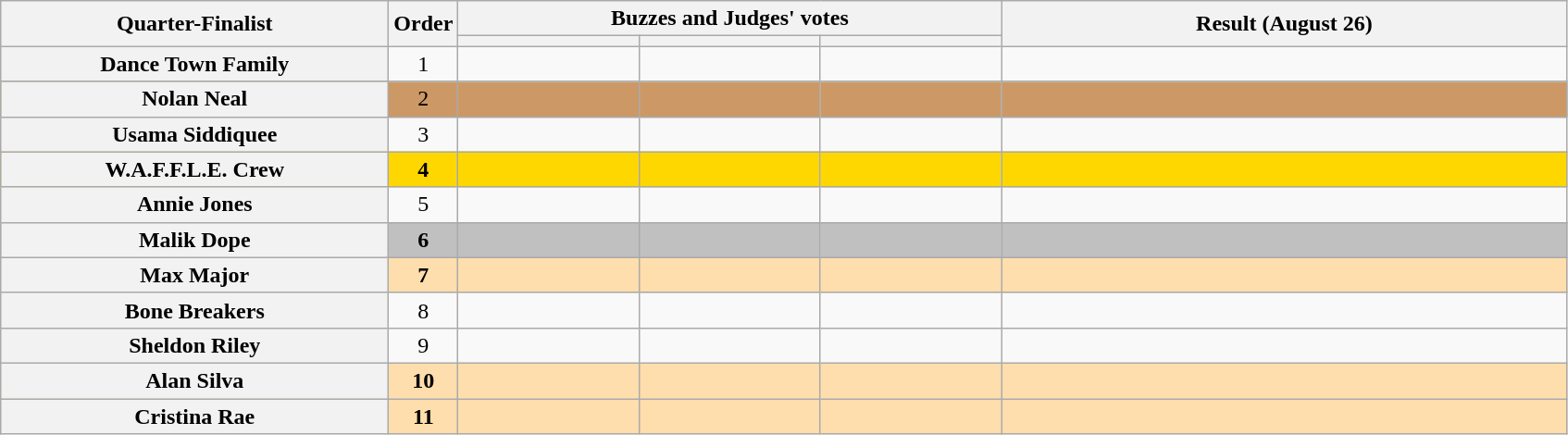<table class="wikitable plainrowheaders sortable" style="text-align:center;">
<tr>
<th scope="col" rowspan="2" class="unsortable" style="width:17em;">Quarter-Finalist</th>
<th scope="col" rowspan="2" style="width:1em;">Order</th>
<th scope="col" colspan="3" class="unsortable" style="width:24em;">Buzzes and Judges' votes</th>
<th scope="col" rowspan="2" style="width:25em;">Result (August 26)</th>
</tr>
<tr>
<th scope="col" class="unsortable" style="width:6em;"></th>
<th scope="col" class="unsortable" style="width:6em;"></th>
<th scope="col" class="unsortable" style="width:6em;"></th>
</tr>
<tr>
<th scope="row">Dance Town Family </th>
<td>1</td>
<td style="text-align:center;"></td>
<td style="text-align:center;"></td>
<td style="text-align:center;"></td>
<td></td>
</tr>
<tr style="background:#c96">
<th scope="row">Nolan Neal</th>
<td>2</td>
<td style="text-align:center;"></td>
<td style="text-align:center;"></td>
<td style="text-align:center;"></td>
<td></td>
</tr>
<tr>
<th scope="row">Usama Siddiquee</th>
<td>3</td>
<td style="text-align:center;"></td>
<td style="text-align:center;"></td>
<td style="text-align:center;"></td>
<td></td>
</tr>
<tr style="background:gold">
<th scope="row"><strong>W.A.F.F.L.E. Crew</strong></th>
<td><strong>4</strong></td>
<td style="text-align:center;"></td>
<td style="text-align:center;"></td>
<td style="text-align:center;"></td>
<td><strong></strong></td>
</tr>
<tr>
<th scope="row">Annie Jones</th>
<td>5</td>
<td style="text-align:center;"></td>
<td style="text-align:center;"></td>
<td style="text-align:center;"></td>
<td></td>
</tr>
<tr style="background:silver">
<th scope="row"><strong>Malik Dope</strong></th>
<td><strong>6</strong></td>
<td style="text-align:center;"></td>
<td style="text-align:center;"></td>
<td style="text-align:center;"></td>
<td><strong></strong></td>
</tr>
<tr style="background:NavajoWhite">
<th scope="row"><strong>Max Major</strong></th>
<td><strong>7</strong></td>
<td style="text-align:center;"></td>
<td style="text-align:center;"></td>
<td style="text-align:center;"></td>
<td><strong></strong></td>
</tr>
<tr>
<th scope="row">Bone Breakers</th>
<td>8</td>
<td style="text-align:center;"></td>
<td style="text-align:center;"></td>
<td style="text-align:center;"></td>
<td></td>
</tr>
<tr>
<th scope="row">Sheldon Riley</th>
<td>9</td>
<td style="text-align:center;"></td>
<td style="text-align:center;"></td>
<td style="text-align:center;"></td>
<td></td>
</tr>
<tr style="background:NavajoWhite">
<th scope="row"><strong>Alan Silva</strong></th>
<td><strong>10</strong></td>
<td style="text-align:center;"></td>
<td style="text-align:center;"></td>
<td style="text-align:center;"></td>
<td><strong></strong></td>
</tr>
<tr style="background:NavajoWhite">
<th scope="row"><strong>Cristina Rae</strong></th>
<td><strong>11</strong></td>
<td style="text-align:center;"></td>
<td style="text-align:center;"></td>
<td style="text-align:center;"></td>
<td><strong></strong></td>
</tr>
</table>
